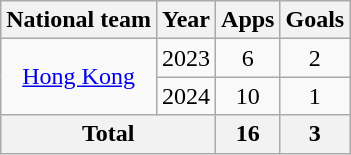<table class="wikitable" style="text-align:center">
<tr>
<th>National team</th>
<th>Year</th>
<th>Apps</th>
<th>Goals</th>
</tr>
<tr>
<td rowspan="2"><a href='#'>Hong Kong</a></td>
<td>2023</td>
<td>6</td>
<td>2</td>
</tr>
<tr>
<td>2024</td>
<td>10</td>
<td>1</td>
</tr>
<tr>
<th colspan="2">Total</th>
<th>16</th>
<th>3</th>
</tr>
</table>
